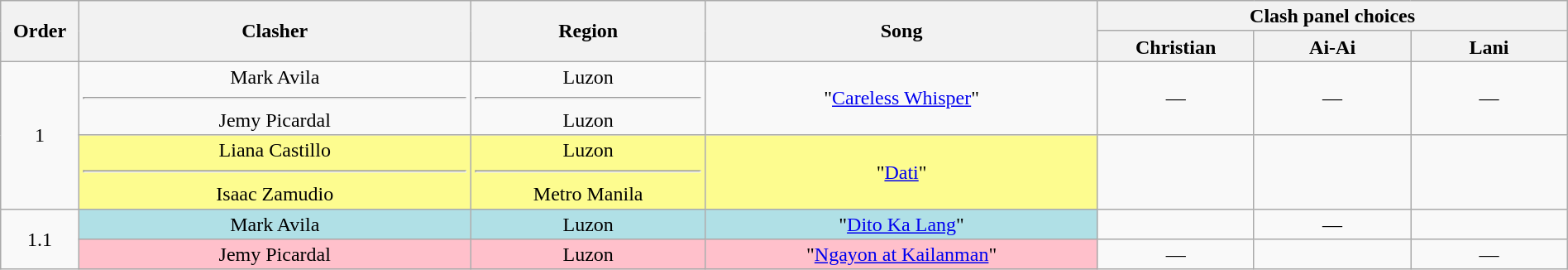<table class="wikitable" style="text-align:center; line-height:17px; width:100%;">
<tr>
<th rowspan="2" width="5%">Order</th>
<th rowspan="2" width="25%">Clasher</th>
<th rowspan="2">Region</th>
<th rowspan="2" width="25%">Song</th>
<th colspan="3" width="30%">Clash panel choices</th>
</tr>
<tr>
<th width="10%">Christian</th>
<th width="10%">Ai-Ai</th>
<th width="10%">Lani</th>
</tr>
<tr>
<td rowspan="2">1</td>
<td>Mark Avila<hr>Jemy Picardal</td>
<td>Luzon<hr>Luzon</td>
<td>"<a href='#'>Careless Whisper</a>"</td>
<td>—</td>
<td>—</td>
<td>—</td>
</tr>
<tr>
<td style="background:#fdfc8f;">Liana Castillo<hr>Isaac Zamudio</td>
<td style="background:#fdfc8f;">Luzon<hr>Metro Manila</td>
<td style="background:#fdfc8f;">"<a href='#'>Dati</a>"</td>
<td><strong></strong></td>
<td><strong></strong></td>
<td><strong></strong></td>
</tr>
<tr>
<td rowspan="2">1.1</td>
<td style="background:#b0e0e6;">Mark Avila</td>
<td style="background:#b0e0e6;">Luzon</td>
<td style="background:#b0e0e6;">"<a href='#'>Dito Ka Lang</a>"</td>
<td><strong></strong></td>
<td>—</td>
<td><strong></strong></td>
</tr>
<tr>
<td style="background:pink;">Jemy Picardal</td>
<td style="background:pink;">Luzon</td>
<td style="background:pink;">"<a href='#'>Ngayon at Kailanman</a>"</td>
<td>—</td>
<td><strong></strong></td>
<td>—</td>
</tr>
</table>
